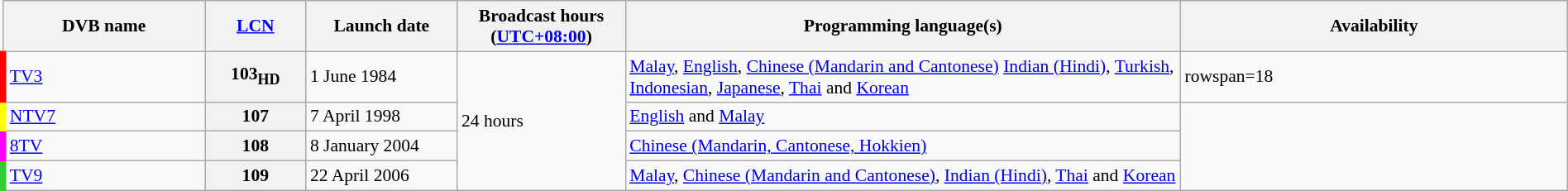<table class="wikitable" style="font-size:90%; width:100%;">
<tr>
<th width="12%">DVB name</th>
<th width="6%"><a href='#'>LCN</a></th>
<th width="9%">Launch date</th>
<th width="10%">Broadcast hours (<a href='#'>UTC+08:00</a>)</th>
<th width="33%">Programming language(s)</th>
<th width="23%">Availability</th>
</tr>
<tr>
<td style="border-left: 5px solid red;"><a href='#'>TV3</a></td>
<th>103<sub>HD</sub></th>
<td>1 June 1984</td>
<td rowspan=18>24 hours</td>
<td><a href='#'>Malay</a>, <a href='#'>English</a>, <a href='#'>Chinese (Mandarin and Cantonese)</a> <a href='#'>Indian (Hindi)</a>, <a href='#'>Turkish</a>, <a href='#'>Indonesian</a>, <a href='#'>Japanese</a>, <a href='#'>Thai</a> and <a href='#'>Korean</a></td>
<td>rowspan=18 </td>
</tr>
<tr>
<td style="border-left: 5px solid yellow;"><a href='#'>NTV7</a></td>
<th>107</th>
<td>7 April 1998</td>
<td><a href='#'>English</a> and <a href='#'>Malay</a></td>
</tr>
<tr>
<td style="border-left: 5px solid #FF00FF;"><a href='#'>8TV</a></td>
<th>108</th>
<td>8 January 2004</td>
<td><a href='#'>Chinese (Mandarin, Cantonese, Hokkien)</a></td>
</tr>
<tr>
<td style="border-left: 5px solid limegreen;"><a href='#'>TV9</a></td>
<th>109</th>
<td>22 April 2006</td>
<td><a href='#'>Malay</a>, <a href='#'>Chinese (Mandarin and Cantonese)</a>, <a href='#'>Indian (Hindi)</a>, <a href='#'>Thai</a> and <a href='#'>Korean</a></td>
</tr>
</table>
